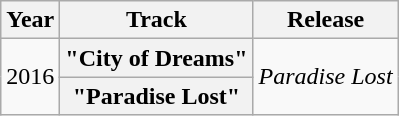<table class="wikitable plainrowheaders" style="text-align:center;">
<tr>
<th scope="col">Year</th>
<th scope="col">Track</th>
<th scope="col">Release</th>
</tr>
<tr>
<td rowspan="2">2016</td>
<th scope="row">"City of Dreams"</th>
<td rowspan="2"><em>Paradise Lost</em></td>
</tr>
<tr>
<th scope="row">"Paradise Lost"</th>
</tr>
</table>
